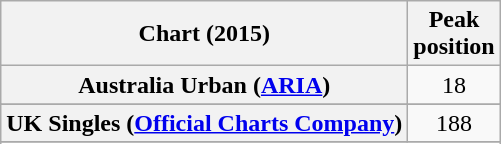<table class="wikitable sortable plainrowheaders" style="text-align:center;">
<tr>
<th>Chart (2015)</th>
<th>Peak<br>position</th>
</tr>
<tr>
<th scope="row">Australia Urban (<a href='#'>ARIA</a>)</th>
<td>18</td>
</tr>
<tr>
</tr>
<tr>
</tr>
<tr>
</tr>
<tr>
<th scope="row">UK Singles (<a href='#'>Official Charts Company</a>)</th>
<td>188</td>
</tr>
<tr>
</tr>
<tr>
</tr>
<tr>
</tr>
<tr>
</tr>
<tr>
</tr>
<tr>
</tr>
<tr>
</tr>
<tr>
</tr>
</table>
